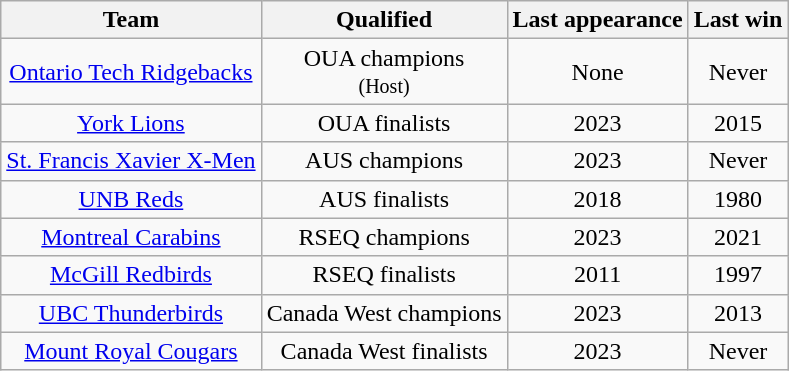<table class="wikitable sortable">
<tr>
<th align="left">Team</th>
<th align="left">Qualified</th>
<th>Last appearance</th>
<th>Last win</th>
</tr>
<tr align="center">
<td><a href='#'>Ontario Tech Ridgebacks</a></td>
<td>OUA champions<br><small>(Host)</small></td>
<td>None</td>
<td>Never</td>
</tr>
<tr align="center">
<td><a href='#'>York Lions</a></td>
<td>OUA finalists</td>
<td>2023</td>
<td>2015</td>
</tr>
<tr align="center">
<td><a href='#'>St. Francis Xavier X-Men</a></td>
<td>AUS champions</td>
<td>2023</td>
<td>Never</td>
</tr>
<tr align="center">
<td><a href='#'>UNB Reds</a></td>
<td>AUS finalists</td>
<td>2018</td>
<td>1980</td>
</tr>
<tr align="center">
<td><a href='#'>Montreal Carabins</a></td>
<td>RSEQ champions</td>
<td>2023</td>
<td>2021</td>
</tr>
<tr align="center">
<td><a href='#'>McGill Redbirds</a></td>
<td>RSEQ finalists</td>
<td>2011</td>
<td>1997</td>
</tr>
<tr align="center">
<td><a href='#'>UBC Thunderbirds</a></td>
<td>Canada West champions</td>
<td>2023</td>
<td>2013</td>
</tr>
<tr align="center">
<td><a href='#'>Mount Royal Cougars</a></td>
<td>Canada West finalists</td>
<td>2023</td>
<td>Never</td>
</tr>
</table>
